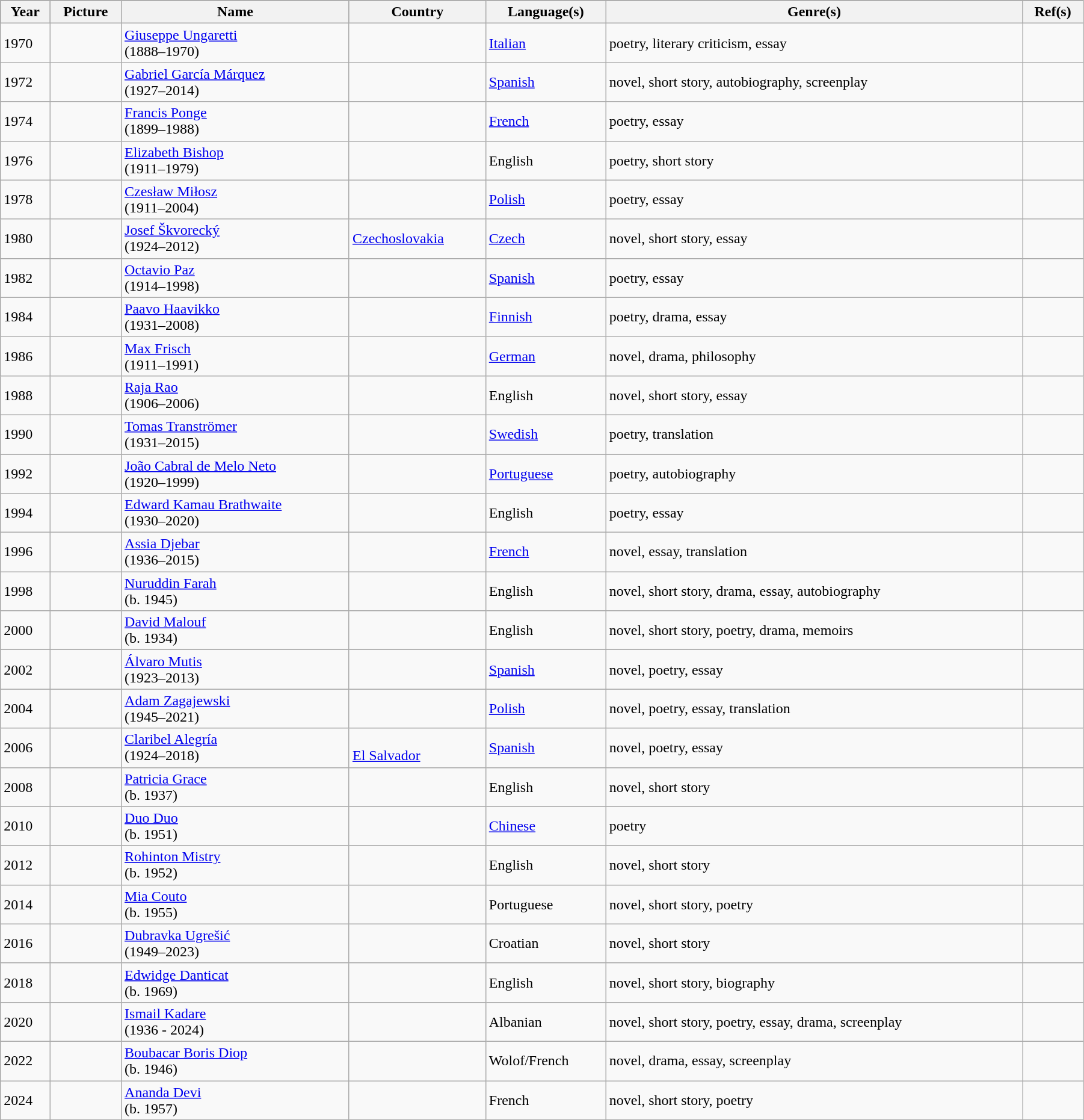<table class="wikitable" width=95%>
<tr bgcolor="#505050">
<th>Year</th>
<th>Picture</th>
<th>Name</th>
<th>Country</th>
<th>Language(s)</th>
<th>Genre(s)</th>
<th>Ref(s)</th>
</tr>
<tr>
<td>1970</td>
<td></td>
<td><a href='#'>Giuseppe Ungaretti</a> <br> (1888–1970)</td>
<td></td>
<td><a href='#'>Italian</a></td>
<td>poetry, literary criticism, essay</td>
<td></td>
</tr>
<tr>
<td>1972</td>
<td></td>
<td><a href='#'>Gabriel García Márquez</a> <br> (1927–2014)</td>
<td></td>
<td><a href='#'>Spanish</a></td>
<td>novel, short story, autobiography, screenplay</td>
<td></td>
</tr>
<tr>
<td>1974</td>
<td></td>
<td><a href='#'>Francis Ponge</a> <br> (1899–1988)</td>
<td></td>
<td><a href='#'>French</a></td>
<td>poetry, essay</td>
<td></td>
</tr>
<tr>
<td>1976</td>
<td></td>
<td><a href='#'>Elizabeth Bishop</a> <br> (1911–1979)</td>
<td></td>
<td>English</td>
<td>poetry, short story</td>
<td></td>
</tr>
<tr>
<td>1978</td>
<td></td>
<td><a href='#'>Czesław Miłosz</a> <br> (1911–2004)</td>
<td><br></td>
<td><a href='#'>Polish</a></td>
<td>poetry, essay</td>
<td></td>
</tr>
<tr>
<td>1980</td>
<td></td>
<td><a href='#'>Josef Škvorecký</a> <br> (1924–2012)</td>
<td> <a href='#'>Czechoslovakia</a><br></td>
<td><a href='#'>Czech</a></td>
<td>novel, short story, essay</td>
<td></td>
</tr>
<tr>
<td>1982</td>
<td></td>
<td><a href='#'>Octavio Paz</a> <br> (1914–1998)</td>
<td></td>
<td><a href='#'>Spanish</a></td>
<td>poetry, essay</td>
<td></td>
</tr>
<tr>
<td>1984</td>
<td></td>
<td><a href='#'>Paavo Haavikko</a> <br> (1931–2008)</td>
<td></td>
<td><a href='#'>Finnish</a></td>
<td>poetry, drama, essay</td>
<td></td>
</tr>
<tr>
<td>1986</td>
<td></td>
<td><a href='#'>Max Frisch</a> <br> (1911–1991)</td>
<td></td>
<td><a href='#'>German</a></td>
<td>novel, drama, philosophy</td>
<td></td>
</tr>
<tr>
<td>1988</td>
<td></td>
<td><a href='#'>Raja Rao</a> <br> (1906–2006)</td>
<td><br></td>
<td>English</td>
<td>novel, short story, essay</td>
<td></td>
</tr>
<tr>
<td>1990</td>
<td></td>
<td><a href='#'>Tomas Tranströmer</a> <br> (1931–2015)</td>
<td></td>
<td><a href='#'>Swedish</a></td>
<td>poetry, translation</td>
<td></td>
</tr>
<tr>
<td>1992</td>
<td></td>
<td><a href='#'>João Cabral de Melo Neto</a> <br> (1920–1999)</td>
<td></td>
<td><a href='#'>Portuguese</a></td>
<td>poetry, autobiography</td>
<td></td>
</tr>
<tr>
<td>1994</td>
<td></td>
<td><a href='#'>Edward Kamau Brathwaite</a> <br> (1930–2020)</td>
<td></td>
<td>English</td>
<td>poetry, essay</td>
<td></td>
</tr>
<tr>
<td>1996</td>
<td></td>
<td><a href='#'>Assia Djebar</a> <br> (1936–2015)</td>
<td><br></td>
<td><a href='#'>French</a></td>
<td>novel, essay, translation</td>
<td></td>
</tr>
<tr>
<td>1998</td>
<td></td>
<td><a href='#'>Nuruddin Farah</a> <br> (b. 1945)</td>
<td></td>
<td>English</td>
<td>novel, short story, drama, essay, autobiography</td>
<td></td>
</tr>
<tr>
<td>2000</td>
<td></td>
<td><a href='#'>David Malouf</a> <br> (b. 1934)</td>
<td></td>
<td>English</td>
<td>novel, short story, poetry, drama, memoirs</td>
<td></td>
</tr>
<tr>
<td>2002</td>
<td></td>
<td><a href='#'>Álvaro Mutis</a> <br> (1923–2013)</td>
<td></td>
<td><a href='#'>Spanish</a></td>
<td>novel, poetry, essay</td>
<td></td>
</tr>
<tr>
<td>2004</td>
<td></td>
<td><a href='#'>Adam Zagajewski</a> <br> (1945–2021)</td>
<td></td>
<td><a href='#'>Polish</a></td>
<td>novel, poetry, essay, translation</td>
<td></td>
</tr>
<tr>
<td>2006</td>
<td></td>
<td><a href='#'>Claribel Alegría</a> <br> (1924–2018)</td>
<td><br> <a href='#'>El Salvador</a></td>
<td><a href='#'>Spanish</a></td>
<td>novel, poetry, essay</td>
<td></td>
</tr>
<tr>
<td>2008</td>
<td></td>
<td><a href='#'>Patricia Grace</a> <br> (b. 1937)</td>
<td></td>
<td>English</td>
<td>novel, short story</td>
<td></td>
</tr>
<tr>
<td>2010</td>
<td></td>
<td><a href='#'>Duo Duo</a> <br> (b. 1951)</td>
<td></td>
<td><a href='#'>Chinese</a></td>
<td>poetry</td>
<td></td>
</tr>
<tr>
<td>2012</td>
<td></td>
<td><a href='#'>Rohinton Mistry</a> <br> (b. 1952)</td>
<td><br></td>
<td>English</td>
<td>novel, short story</td>
<td></td>
</tr>
<tr>
<td>2014</td>
<td></td>
<td><a href='#'>Mia Couto</a> <br> (b. 1955)</td>
<td></td>
<td>Portuguese</td>
<td>novel, short story, poetry</td>
<td></td>
</tr>
<tr>
<td>2016</td>
<td></td>
<td><a href='#'>Dubravka Ugrešić</a> <br> (1949–2023)</td>
<td><br></td>
<td>Croatian</td>
<td>novel, short story</td>
<td></td>
</tr>
<tr>
<td>2018</td>
<td></td>
<td><a href='#'>Edwidge Danticat</a> <br> (b. 1969)</td>
<td><br></td>
<td>English</td>
<td>novel, short story, biography</td>
<td></td>
</tr>
<tr>
<td>2020</td>
<td></td>
<td><a href='#'>Ismail Kadare</a> <br> (1936 - 2024)</td>
<td></td>
<td>Albanian</td>
<td>novel, short story, poetry, essay, drama, screenplay</td>
<td></td>
</tr>
<tr>
<td>2022</td>
<td></td>
<td><a href='#'>Boubacar Boris Diop</a> <br> (b. 1946)</td>
<td></td>
<td>Wolof/French</td>
<td>novel, drama, essay, screenplay</td>
<td></td>
</tr>
<tr>
<td>2024</td>
<td></td>
<td><a href='#'>Ananda Devi</a> <br> (b. 1957)</td>
<td></td>
<td>French</td>
<td>novel, short story, poetry</td>
<td></td>
</tr>
</table>
